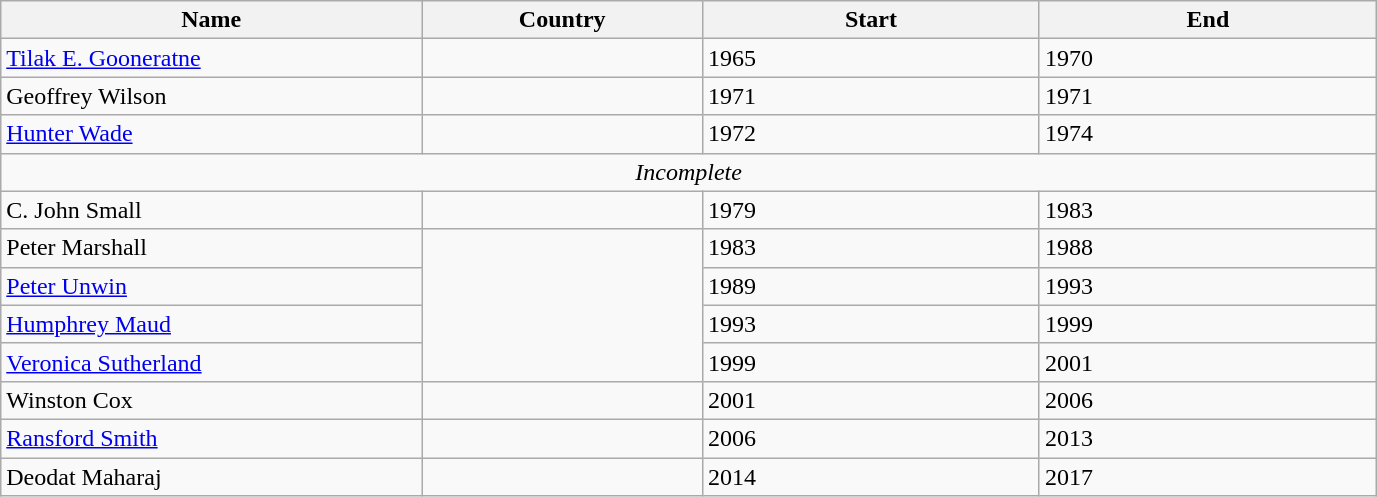<table class="wikitable">
<tr>
<th width=15%>Name</th>
<th width=10%>Country</th>
<th width=12%>Start</th>
<th width=12%>End</th>
</tr>
<tr>
<td><a href='#'>Tilak E. Gooneratne</a></td>
<td></td>
<td>1965</td>
<td>1970</td>
</tr>
<tr>
<td>Geoffrey Wilson</td>
<td></td>
<td>1971</td>
<td>1971</td>
</tr>
<tr>
<td><a href='#'>Hunter Wade</a></td>
<td></td>
<td>1972</td>
<td>1974</td>
</tr>
<tr>
<td colspan=4 align=center><em>Incomplete</em></td>
</tr>
<tr>
<td>C. John Small</td>
<td></td>
<td>1979</td>
<td>1983</td>
</tr>
<tr>
<td>Peter Marshall</td>
<td rowspan="4"></td>
<td>1983</td>
<td>1988</td>
</tr>
<tr>
<td><a href='#'>Peter Unwin</a></td>
<td>1989</td>
<td>1993</td>
</tr>
<tr>
<td><a href='#'>Humphrey Maud</a></td>
<td>1993</td>
<td>1999</td>
</tr>
<tr>
<td><a href='#'>Veronica Sutherland</a></td>
<td>1999</td>
<td>2001</td>
</tr>
<tr>
<td>Winston Cox</td>
<td></td>
<td>2001</td>
<td>2006</td>
</tr>
<tr>
<td><a href='#'>Ransford Smith</a></td>
<td></td>
<td>2006</td>
<td>2013</td>
</tr>
<tr>
<td>Deodat Maharaj</td>
<td></td>
<td>2014</td>
<td>2017</td>
</tr>
</table>
